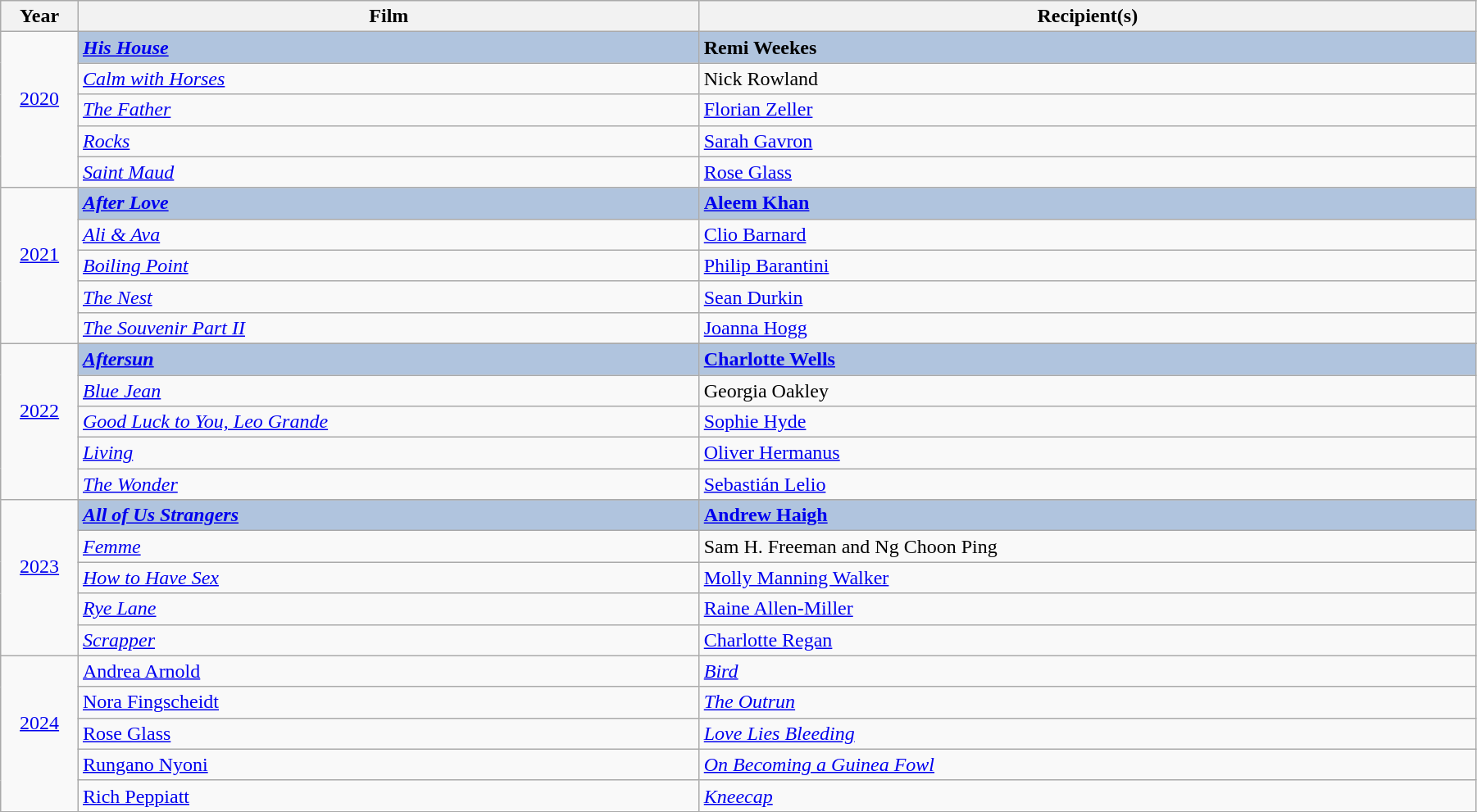<table class="wikitable" width="95%" cellpadding="5">
<tr>
<th width="5%">Year</th>
<th width="40%">Film</th>
<th width="50%">Recipient(s)</th>
</tr>
<tr>
<td rowspan="5" style="text-align:center;"><a href='#'>2020</a><br><br></td>
<td style="background:#B0C4DE"><strong><em><a href='#'>His House</a></em></strong></td>
<td style="background:#B0C4DE"><strong>Remi Weekes</strong></td>
</tr>
<tr>
<td><em><a href='#'>Calm with Horses</a></em></td>
<td>Nick Rowland</td>
</tr>
<tr>
<td><em><a href='#'>The Father</a></em></td>
<td><a href='#'>Florian Zeller</a></td>
</tr>
<tr>
<td><em><a href='#'>Rocks</a></em></td>
<td><a href='#'>Sarah Gavron</a></td>
</tr>
<tr>
<td><em><a href='#'>Saint Maud</a></em></td>
<td><a href='#'>Rose Glass</a></td>
</tr>
<tr>
<td rowspan="5" style="text-align:center;"><a href='#'>2021</a><br><br></td>
<td style="background:#B0C4DE"><strong><em><a href='#'>After Love</a></em></strong></td>
<td style="background:#B0C4DE"><strong><a href='#'>Aleem Khan</a></strong></td>
</tr>
<tr>
<td><em><a href='#'>Ali & Ava</a></em></td>
<td><a href='#'>Clio Barnard</a></td>
</tr>
<tr>
<td><em><a href='#'>Boiling Point</a></em></td>
<td><a href='#'>Philip Barantini</a></td>
</tr>
<tr>
<td><em><a href='#'>The Nest</a></em></td>
<td><a href='#'>Sean Durkin</a></td>
</tr>
<tr>
<td><em><a href='#'>The Souvenir Part II</a></em></td>
<td><a href='#'>Joanna Hogg</a></td>
</tr>
<tr>
<td rowspan="6" style="text-align:center;"><a href='#'>2022</a><br><br></td>
</tr>
<tr>
<td style="background:#B0C4DE"><strong><em><a href='#'>Aftersun</a></em></strong></td>
<td style="background:#B0C4DE"><strong><a href='#'>Charlotte Wells</a></strong></td>
</tr>
<tr>
<td><em><a href='#'>Blue Jean</a></em></td>
<td>Georgia Oakley</td>
</tr>
<tr>
<td><em><a href='#'>Good Luck to You, Leo Grande</a></em></td>
<td><a href='#'>Sophie Hyde</a></td>
</tr>
<tr>
<td><em><a href='#'>Living</a></em></td>
<td><a href='#'>Oliver Hermanus</a></td>
</tr>
<tr>
<td><em><a href='#'>The Wonder</a></em></td>
<td><a href='#'>Sebastián Lelio</a></td>
</tr>
<tr>
<td rowspan="6" style="text-align:center;"><a href='#'>2023</a><br><br></td>
</tr>
<tr>
<td style="background:#B0C4DE"><strong><em><a href='#'>All of Us Strangers</a></em></strong></td>
<td style="background:#B0C4DE"><strong><a href='#'>Andrew Haigh</a></strong></td>
</tr>
<tr>
<td><em><a href='#'>Femme</a></em></td>
<td>Sam H. Freeman and Ng Choon Ping</td>
</tr>
<tr>
<td><em><a href='#'>How to Have Sex</a></em></td>
<td><a href='#'>Molly Manning Walker</a></td>
</tr>
<tr>
<td><em><a href='#'>Rye Lane</a></em></td>
<td><a href='#'>Raine Allen-Miller</a></td>
</tr>
<tr>
<td><em><a href='#'>Scrapper</a></em></td>
<td><a href='#'>Charlotte Regan</a></td>
</tr>
<tr>
<td rowspan="5" style="text-align:center;"><a href='#'>2024</a><br><br></td>
<td><a href='#'>Andrea Arnold</a></td>
<td><em><a href='#'>Bird</a></em></td>
</tr>
<tr>
<td><a href='#'>Nora Fingscheidt</a></td>
<td><em><a href='#'>The Outrun</a></em></td>
</tr>
<tr>
<td><a href='#'>Rose Glass</a></td>
<td><em><a href='#'>Love Lies Bleeding</a></em></td>
</tr>
<tr>
<td><a href='#'>Rungano Nyoni</a></td>
<td><em><a href='#'>On Becoming a Guinea Fowl</a></em></td>
</tr>
<tr>
<td><a href='#'>Rich Peppiatt</a></td>
<td><em><a href='#'>Kneecap</a></em></td>
</tr>
<tr>
</tr>
</table>
